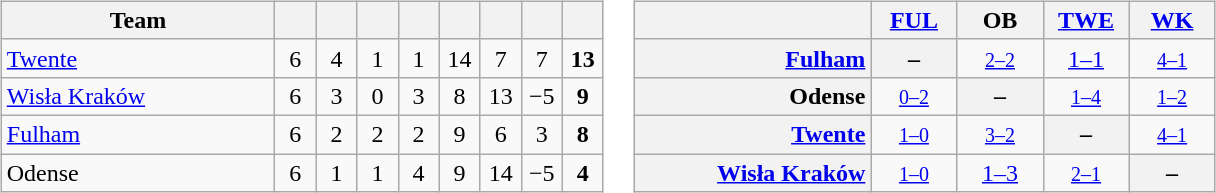<table>
<tr>
<td><br><table class="wikitable" style="text-align: center;">
<tr>
<th width=175>Team</th>
<th width=20></th>
<th width=20></th>
<th width=20></th>
<th width=20></th>
<th width=20></th>
<th width=20></th>
<th width=20></th>
<th width=20></th>
</tr>
<tr bgcolor=>
<td align=left> <a href='#'>Twente</a></td>
<td>6</td>
<td>4</td>
<td>1</td>
<td>1</td>
<td>14</td>
<td>7</td>
<td>7</td>
<td><strong>13</strong></td>
</tr>
<tr bgcolor=>
<td align=left> <a href='#'>Wisła Kraków</a></td>
<td>6</td>
<td>3</td>
<td>0</td>
<td>3</td>
<td>8</td>
<td>13</td>
<td>−5</td>
<td><strong>9</strong></td>
</tr>
<tr bgcolor=>
<td align=left> <a href='#'>Fulham</a></td>
<td>6</td>
<td>2</td>
<td>2</td>
<td>2</td>
<td>9</td>
<td>6</td>
<td>3</td>
<td><strong>8</strong></td>
</tr>
<tr bgcolor=>
<td align=left> Odense</td>
<td>6</td>
<td>1</td>
<td>1</td>
<td>4</td>
<td>9</td>
<td>14</td>
<td>−5</td>
<td><strong>4</strong></td>
</tr>
</table>
</td>
<td valign="top"><br><table class="wikitable" style="text-align:center">
<tr>
<th width="150"> </th>
<th width="50"><a href='#'>FUL</a></th>
<th width="50">OB</th>
<th width="50"><a href='#'>TWE</a></th>
<th width="50"><a href='#'>WK</a></th>
</tr>
<tr>
<th style="text-align:right"><a href='#'>Fulham</a></th>
<th>–</th>
<td title="Fulham v Odense"><small><a href='#'>2–2</a></small></td>
<td title="Fulham v Twente"><a href='#'>1–1</a></td>
<td title="Fulham v Wisła Kraków"><small><a href='#'>4–1</a></small></td>
</tr>
<tr>
<th style="text-align:right">Odense</th>
<td title="Odense v Fulham"><small><a href='#'>0–2</a></small></td>
<th>–</th>
<td title="Odense v Twente"><small><a href='#'>1–4</a></small></td>
<td title="Odense v Wisła Kraków"><small><a href='#'>1–2</a></small></td>
</tr>
<tr>
<th style="text-align:right"><a href='#'>Twente</a></th>
<td title="Twente v Fulham"><small><a href='#'>1–0</a></small></td>
<td title="Twente v Odense"><small><a href='#'>3–2</a></small></td>
<th>–</th>
<td title="Twente v Wisła Kraków"><small><a href='#'>4–1</a></small></td>
</tr>
<tr>
<th style="text-align:right"><a href='#'>Wisła Kraków</a></th>
<td title="Wisła Kraków v Fulham"><small><a href='#'>1–0</a></small></td>
<td title="Wisła Kraków v Odense"><a href='#'>1–3</a></td>
<td title="Wisła Kraków v Twente"><small><a href='#'>2–1</a></small></td>
<th>–</th>
</tr>
</table>
</td>
</tr>
</table>
